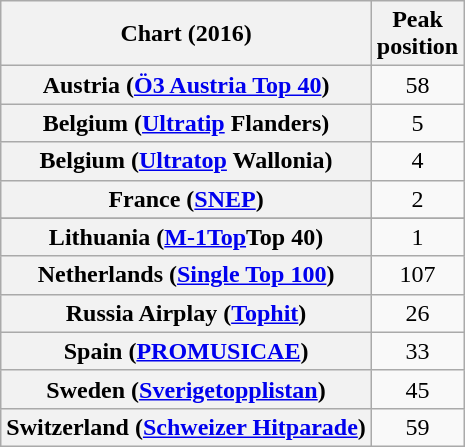<table class="wikitable sortable plainrowheaders" style="text-align:center;">
<tr>
<th>Chart (2016)</th>
<th>Peak<br>position</th>
</tr>
<tr>
<th scope="row">Austria (<a href='#'>Ö3 Austria Top 40</a>)</th>
<td>58</td>
</tr>
<tr>
<th scope="row">Belgium (<a href='#'>Ultratip</a> Flanders)</th>
<td>5</td>
</tr>
<tr>
<th scope="row">Belgium (<a href='#'>Ultratop</a> Wallonia)</th>
<td>4</td>
</tr>
<tr>
<th scope="row">France (<a href='#'>SNEP</a>)</th>
<td>2</td>
</tr>
<tr>
</tr>
<tr>
<th scope="row">Lithuania (<a href='#'>M-1Top</a>Top 40)</th>
<td>1</td>
</tr>
<tr>
<th scope="row">Netherlands (<a href='#'>Single Top 100</a>)</th>
<td>107</td>
</tr>
<tr>
<th scope="row">Russia Airplay (<a href='#'>Tophit</a>)</th>
<td>26</td>
</tr>
<tr>
<th scope="row">Spain (<a href='#'>PROMUSICAE</a>)</th>
<td>33</td>
</tr>
<tr>
<th scope="row">Sweden (<a href='#'>Sverigetopplistan</a>)</th>
<td>45</td>
</tr>
<tr>
<th scope="row">Switzerland (<a href='#'>Schweizer Hitparade</a>)</th>
<td>59</td>
</tr>
</table>
